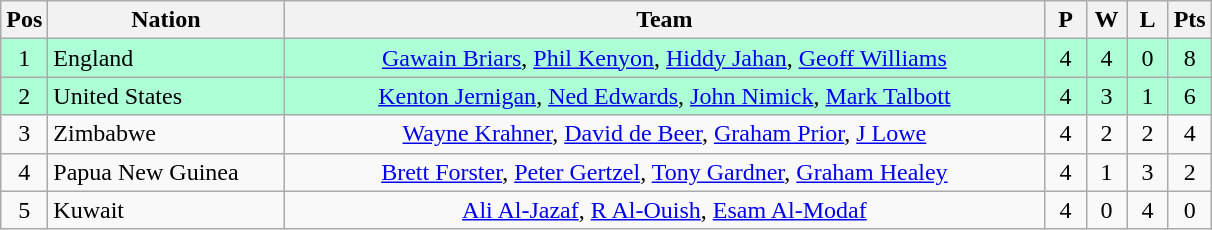<table class="wikitable" style="font-size: 100%">
<tr>
<th width=20>Pos</th>
<th width=150>Nation</th>
<th width=500>Team</th>
<th width=20>P</th>
<th width=20>W</th>
<th width=20>L</th>
<th width=20>Pts</th>
</tr>
<tr align=center style="background: #ADFFD6;">
<td>1</td>
<td align="left"> England</td>
<td><a href='#'>Gawain Briars</a>, <a href='#'>Phil Kenyon</a>, <a href='#'>Hiddy Jahan</a>, <a href='#'>Geoff Williams</a></td>
<td>4</td>
<td>4</td>
<td>0</td>
<td>8</td>
</tr>
<tr align=center style="background: #ADFFD6;">
<td>2</td>
<td align="left"> United States</td>
<td><a href='#'>Kenton Jernigan</a>, <a href='#'>Ned Edwards</a>, <a href='#'>John Nimick</a>, <a href='#'>Mark Talbott</a></td>
<td>4</td>
<td>3</td>
<td>1</td>
<td>6</td>
</tr>
<tr align=center>
<td>3</td>
<td align="left"> Zimbabwe</td>
<td><a href='#'>Wayne Krahner</a>, <a href='#'>David de Beer</a>, <a href='#'>Graham Prior</a>, <a href='#'>J Lowe</a></td>
<td>4</td>
<td>2</td>
<td>2</td>
<td>4</td>
</tr>
<tr align=center>
<td>4</td>
<td align="left"> Papua New Guinea</td>
<td><a href='#'>Brett Forster</a>, <a href='#'>Peter Gertzel</a>, <a href='#'>Tony Gardner</a>, <a href='#'>Graham Healey</a></td>
<td>4</td>
<td>1</td>
<td>3</td>
<td>2</td>
</tr>
<tr align=center>
<td>5</td>
<td align="left"> Kuwait</td>
<td><a href='#'>Ali Al-Jazaf</a>, <a href='#'>R Al-Ouish</a>, <a href='#'>Esam Al-Modaf</a></td>
<td>4</td>
<td>0</td>
<td>4</td>
<td>0</td>
</tr>
</table>
